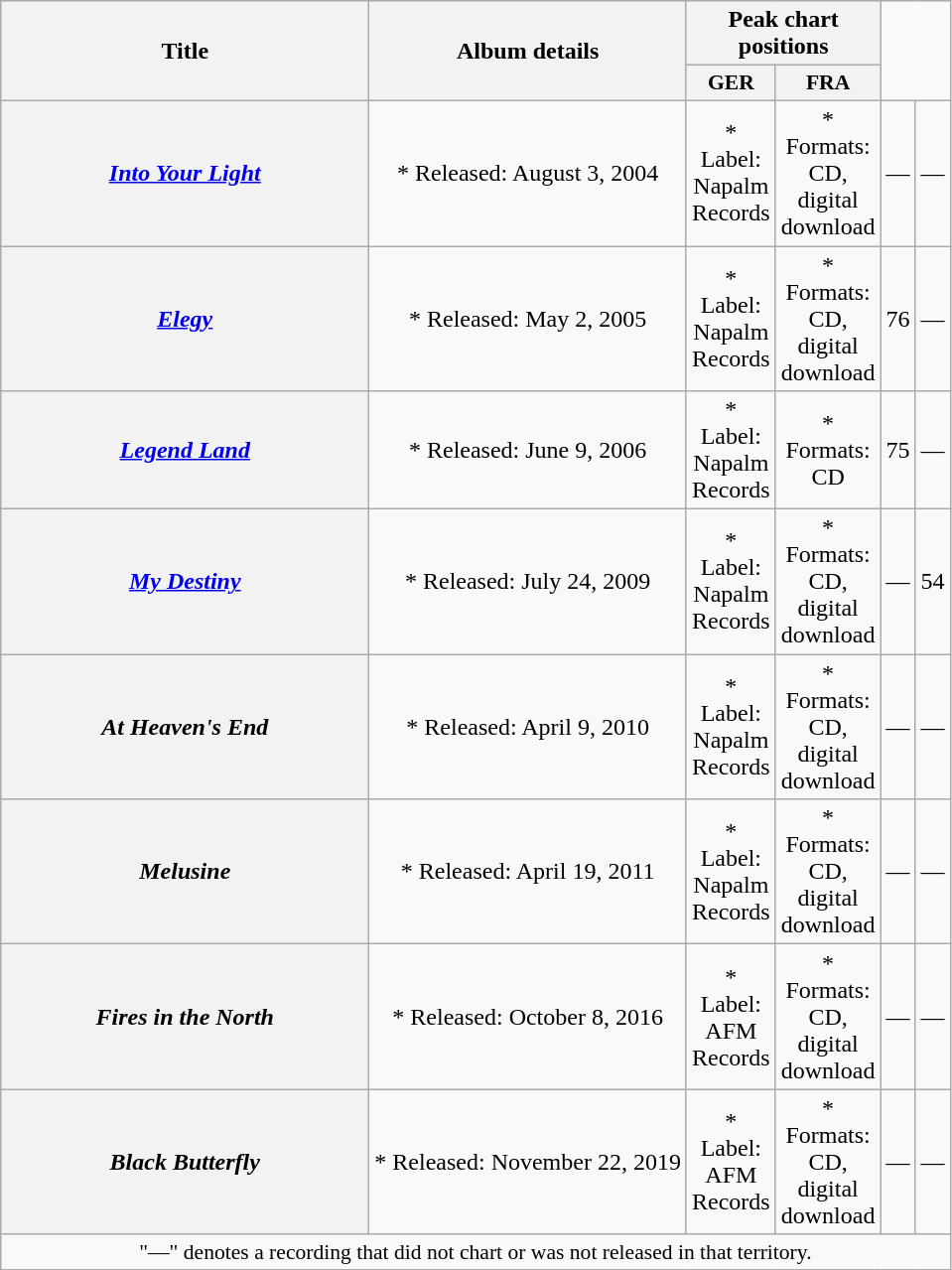<table class="wikitable plainrowheaders" style="text-align:center;">
<tr>
<th scope="col" rowspan="2" style="width:15em;">Title</th>
<th scope="col" rowspan="2">Album details</th>
<th scope="col" colspan="2">Peak chart positions</th>
</tr>
<tr>
<th scope="col" style="width:3em;font-size:90%;">GER<br></th>
<th scope="col" style="width:3em;font-size:90%;">FRA<br></th>
</tr>
<tr>
<th scope="row"><em><a href='#'>Into Your Light</a></em></th>
<td>* Released: August 3, 2004</td>
<td>* Label: Napalm Records</td>
<td>* Formats: CD, digital download</td>
<td>—</td>
<td>—</td>
</tr>
<tr>
<th scope="row"><em><a href='#'>Elegy</a></em></th>
<td>* Released: May 2, 2005</td>
<td>* Label: Napalm Records</td>
<td>* Formats: CD, digital download</td>
<td>76</td>
<td>—</td>
</tr>
<tr>
<th scope="row"><em><a href='#'>Legend Land</a></em></th>
<td>* Released: June 9, 2006</td>
<td>* Label: Napalm Records</td>
<td>* Formats: CD</td>
<td>75</td>
<td>—</td>
</tr>
<tr>
<th scope="row"><em><a href='#'>My Destiny</a></em></th>
<td>* Released: July 24, 2009</td>
<td>* Label: Napalm Records</td>
<td>* Formats: CD, digital download</td>
<td>—</td>
<td>54</td>
</tr>
<tr>
<th scope="row"><em>At Heaven's End</em></th>
<td>* Released: April 9, 2010</td>
<td>* Label: Napalm Records</td>
<td>* Formats: CD, digital download</td>
<td>—</td>
<td>—</td>
</tr>
<tr>
<th scope="row"><em>Melusine</em></th>
<td>* Released: April 19, 2011</td>
<td>* Label: Napalm Records</td>
<td>* Formats: CD, digital download</td>
<td>—</td>
<td>—</td>
</tr>
<tr>
<th scope="row"><em>Fires in the North</em></th>
<td>* Released: October 8, 2016</td>
<td>* Label: AFM Records</td>
<td>* Formats: CD, digital download</td>
<td>—</td>
<td>—</td>
</tr>
<tr>
<th scope="row"><em>Black Butterfly</em></th>
<td>* Released: November 22, 2019</td>
<td>* Label: AFM Records</td>
<td>* Formats: CD, digital download</td>
<td>—</td>
<td>—</td>
</tr>
<tr>
<td colspan="10" style="font-size:90%">"—" denotes a recording that did not chart or was not released in that territory.</td>
</tr>
</table>
